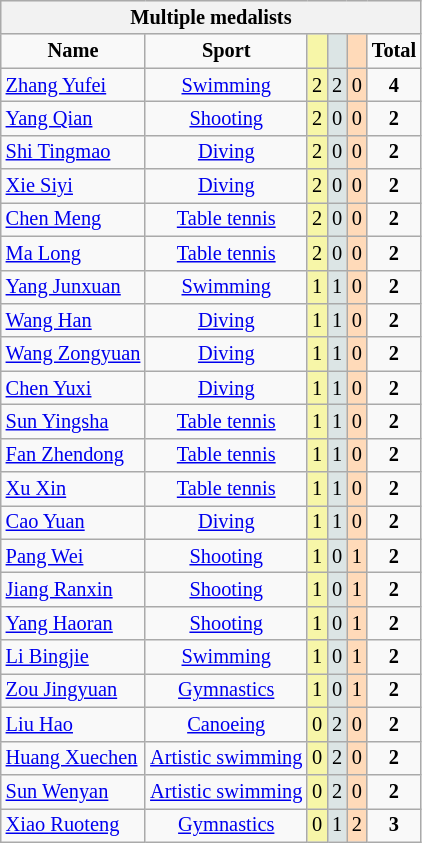<table class="wikitable" style="font-size:85%">
<tr style="background:#efefef;">
<th colspan=7>Multiple medalists</th>
</tr>
<tr align=center>
<td><strong>Name</strong></td>
<td><strong>Sport</strong></td>
<td bgcolor=#F7F6A8></td>
<td bgcolor=#DCE5E5></td>
<td bgcolor=#FFDAB9></td>
<td><strong>Total</strong></td>
</tr>
<tr align=center>
<td align=left><a href='#'>Zhang Yufei</a></td>
<td><a href='#'>Swimming</a></td>
<td style="background:#F7F6A8;">2</td>
<td style="background:#DCE5E5;">2</td>
<td style="background:#FFDAB9;">0</td>
<td><strong>4</strong></td>
</tr>
<tr align=center>
<td align=left><a href='#'>Yang Qian</a></td>
<td><a href='#'>Shooting</a></td>
<td style="background:#F7F6A8;">2</td>
<td style="background:#DCE5E5;">0</td>
<td style="background:#FFDAB9;">0</td>
<td><strong>2</strong></td>
</tr>
<tr align=center>
<td align=left><a href='#'>Shi Tingmao</a></td>
<td><a href='#'>Diving</a></td>
<td style="background:#F7F6A8;">2</td>
<td style="background:#DCE5E5;">0</td>
<td style="background:#FFDAB9;">0</td>
<td><strong>2</strong></td>
</tr>
<tr align=center>
<td align=left><a href='#'>Xie Siyi</a></td>
<td><a href='#'>Diving</a></td>
<td style="background:#F7F6A8;">2</td>
<td style="background:#DCE5E5;">0</td>
<td style="background:#FFDAB9;">0</td>
<td><strong>2</strong></td>
</tr>
<tr align=center>
<td align=left><a href='#'>Chen Meng</a></td>
<td><a href='#'>Table tennis</a></td>
<td style="background:#F7F6A8;">2</td>
<td style="background:#DCE5E5;">0</td>
<td style="background:#FFDAB9;">0</td>
<td><strong>2</strong></td>
</tr>
<tr align=center>
<td align=left><a href='#'>Ma Long</a></td>
<td><a href='#'>Table tennis</a></td>
<td style="background:#F7F6A8;">2</td>
<td style="background:#DCE5E5;">0</td>
<td style="background:#FFDAB9;">0</td>
<td><strong>2</strong></td>
</tr>
<tr align=center>
<td align=left><a href='#'>Yang Junxuan</a></td>
<td><a href='#'>Swimming</a></td>
<td style="background:#F7F6A8;">1</td>
<td style="background:#DCE5E5;">1</td>
<td style="background:#FFDAB9;">0</td>
<td><strong>2</strong></td>
</tr>
<tr align=center>
<td align=left><a href='#'>Wang Han</a></td>
<td><a href='#'>Diving</a></td>
<td style="background:#F7F6A8;">1</td>
<td style="background:#DCE5E5;">1</td>
<td style="background:#FFDAB9;">0</td>
<td><strong>2</strong></td>
</tr>
<tr align=center>
<td align=left><a href='#'>Wang Zongyuan</a></td>
<td><a href='#'>Diving</a></td>
<td style="background:#F7F6A8;">1</td>
<td style="background:#DCE5E5;">1</td>
<td style="background:#FFDAB9;">0</td>
<td><strong>2</strong></td>
</tr>
<tr align=center>
<td align=left><a href='#'>Chen Yuxi</a></td>
<td><a href='#'>Diving</a></td>
<td style="background:#F7F6A8;">1</td>
<td style="background:#DCE5E5;">1</td>
<td style="background:#FFDAB9;">0</td>
<td><strong>2</strong></td>
</tr>
<tr align=center>
<td align=left><a href='#'>Sun Yingsha</a></td>
<td><a href='#'>Table tennis</a></td>
<td style="background:#F7F6A8;">1</td>
<td style="background:#DCE5E5;">1</td>
<td style="background:#FFDAB9;">0</td>
<td><strong>2</strong></td>
</tr>
<tr align=center>
<td align=left><a href='#'>Fan Zhendong</a></td>
<td><a href='#'>Table tennis</a></td>
<td style="background:#F7F6A8;">1</td>
<td style="background:#DCE5E5;">1</td>
<td style="background:#FFDAB9;">0</td>
<td><strong>2</strong></td>
</tr>
<tr align=center>
<td align=left><a href='#'>Xu Xin</a></td>
<td><a href='#'>Table tennis</a></td>
<td style="background:#F7F6A8;">1</td>
<td style="background:#DCE5E5;">1</td>
<td style="background:#FFDAB9;">0</td>
<td><strong>2</strong></td>
</tr>
<tr align=center>
<td align=left><a href='#'>Cao Yuan</a></td>
<td><a href='#'>Diving</a></td>
<td style="background:#F7F6A8;">1</td>
<td style="background:#DCE5E5;">1</td>
<td style="background:#FFDAB9;">0</td>
<td><strong>2</strong></td>
</tr>
<tr align=center>
<td align=left><a href='#'>Pang Wei</a></td>
<td><a href='#'>Shooting</a></td>
<td style="background:#F7F6A8;">1</td>
<td style="background:#DCE5E5;">0</td>
<td style="background:#FFDAB9;">1</td>
<td><strong>2</strong></td>
</tr>
<tr align=center>
<td align=left><a href='#'>Jiang Ranxin</a></td>
<td><a href='#'>Shooting</a></td>
<td style="background:#F7F6A8;">1</td>
<td style="background:#DCE5E5;">0</td>
<td style="background:#FFDAB9;">1</td>
<td><strong>2</strong></td>
</tr>
<tr align=center>
<td align=left><a href='#'>Yang Haoran</a></td>
<td><a href='#'>Shooting</a></td>
<td style="background:#F7F6A8;">1</td>
<td style="background:#DCE5E5;">0</td>
<td style="background:#FFDAB9;">1</td>
<td><strong>2</strong></td>
</tr>
<tr align=center>
<td align=left><a href='#'>Li Bingjie</a></td>
<td><a href='#'>Swimming</a></td>
<td style="background:#F7F6A8;">1</td>
<td style="background:#DCE5E5;">0</td>
<td style="background:#FFDAB9;">1</td>
<td><strong>2</strong></td>
</tr>
<tr align=center>
<td align=left><a href='#'>Zou Jingyuan</a></td>
<td><a href='#'>Gymnastics</a></td>
<td style="background:#F7F6A8;">1</td>
<td style="background:#DCE5E5;">0</td>
<td style="background:#FFDAB9;">1</td>
<td><strong>2</strong></td>
</tr>
<tr align=center>
<td align=left><a href='#'>Liu Hao</a></td>
<td><a href='#'>Canoeing</a></td>
<td style="background:#F7F6A8;">0</td>
<td style="background:#DCE5E5;">2</td>
<td style="background:#FFDAB9;">0</td>
<td><strong>2</strong></td>
</tr>
<tr align=center>
<td align=left><a href='#'>Huang Xuechen</a></td>
<td><a href='#'>Artistic swimming</a></td>
<td style="background:#F7F6A8;">0</td>
<td style="background:#DCE5E5;">2</td>
<td style="background:#FFDAB9;">0</td>
<td><strong>2</strong></td>
</tr>
<tr align=center>
<td align=left><a href='#'>Sun Wenyan</a></td>
<td><a href='#'>Artistic swimming</a></td>
<td style="background:#F7F6A8;">0</td>
<td style="background:#DCE5E5;">2</td>
<td style="background:#FFDAB9;">0</td>
<td><strong>2</strong></td>
</tr>
<tr align=center>
<td align=left><a href='#'>Xiao Ruoteng</a></td>
<td><a href='#'>Gymnastics</a></td>
<td style="background:#F7F6A8;">0</td>
<td style="background:#DCE5E5;">1</td>
<td style="background:#FFDAB9;">2</td>
<td><strong>3</strong></td>
</tr>
</table>
